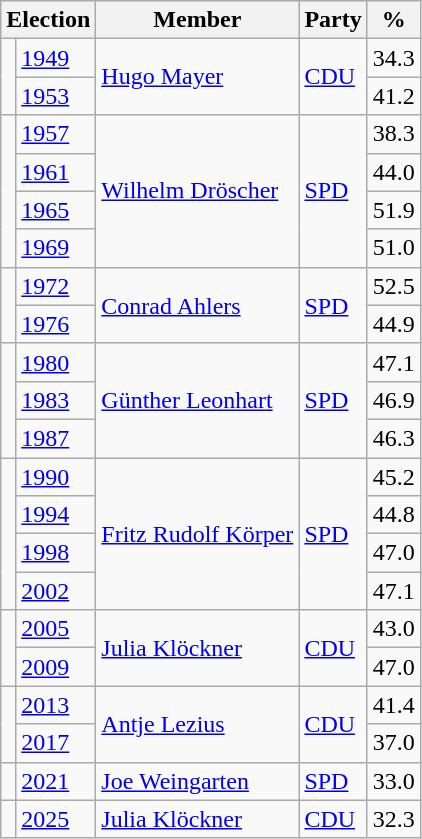<table class=wikitable>
<tr>
<th colspan=2>Election</th>
<th>Member</th>
<th>Party</th>
<th>%</th>
</tr>
<tr>
<td rowspan=2 bgcolor=></td>
<td><a href='#'>1949</a></td>
<td rowspan=2><a href='#'>Hugo Mayer</a></td>
<td rowspan=2><a href='#'>CDU</a></td>
<td align=right>34.3</td>
</tr>
<tr>
<td><a href='#'>1953</a></td>
<td align=right>41.2</td>
</tr>
<tr>
<td rowspan=4 bgcolor=></td>
<td><a href='#'>1957</a></td>
<td rowspan=4><a href='#'>Wilhelm Dröscher</a></td>
<td rowspan=4><a href='#'>SPD</a></td>
<td align=right>38.3</td>
</tr>
<tr>
<td><a href='#'>1961</a></td>
<td align=right>44.0</td>
</tr>
<tr>
<td><a href='#'>1965</a></td>
<td align=right>51.9</td>
</tr>
<tr>
<td><a href='#'>1969</a></td>
<td align=right>51.0</td>
</tr>
<tr>
<td rowspan=2 bgcolor=></td>
<td><a href='#'>1972</a></td>
<td rowspan=2><a href='#'>Conrad Ahlers</a></td>
<td rowspan=2><a href='#'>SPD</a></td>
<td align=right>52.5</td>
</tr>
<tr>
<td><a href='#'>1976</a></td>
<td align=right>44.9</td>
</tr>
<tr>
<td rowspan=3 bgcolor=></td>
<td><a href='#'>1980</a></td>
<td rowspan=3><a href='#'>Günther Leonhart</a></td>
<td rowspan=3><a href='#'>SPD</a></td>
<td align=right>47.1</td>
</tr>
<tr>
<td><a href='#'>1983</a></td>
<td align=right>46.9</td>
</tr>
<tr>
<td><a href='#'>1987</a></td>
<td align=right>46.3</td>
</tr>
<tr>
<td rowspan=4 bgcolor=></td>
<td><a href='#'>1990</a></td>
<td rowspan=4><a href='#'>Fritz Rudolf Körper</a></td>
<td rowspan=4><a href='#'>SPD</a></td>
<td align=right>45.2</td>
</tr>
<tr>
<td><a href='#'>1994</a></td>
<td align=right>44.8</td>
</tr>
<tr>
<td><a href='#'>1998</a></td>
<td align=right>47.0</td>
</tr>
<tr>
<td><a href='#'>2002</a></td>
<td align=right>47.1</td>
</tr>
<tr>
<td rowspan=2 bgcolor=></td>
<td><a href='#'>2005</a></td>
<td rowspan=2><a href='#'>Julia Klöckner</a></td>
<td rowspan=2><a href='#'>CDU</a></td>
<td align=right>43.0</td>
</tr>
<tr>
<td><a href='#'>2009</a></td>
<td align=right>47.0</td>
</tr>
<tr>
<td rowspan=2 bgcolor=></td>
<td><a href='#'>2013</a></td>
<td rowspan=2><a href='#'>Antje Lezius</a></td>
<td rowspan=2><a href='#'>CDU</a></td>
<td align=right>41.4</td>
</tr>
<tr>
<td><a href='#'>2017</a></td>
<td align=right>37.0</td>
</tr>
<tr>
<td bgcolor=></td>
<td><a href='#'>2021</a></td>
<td><a href='#'>Joe Weingarten</a></td>
<td><a href='#'>SPD</a></td>
<td align=right>33.0</td>
</tr>
<tr>
<td bgcolor=></td>
<td><a href='#'>2025</a></td>
<td><a href='#'>Julia Klöckner</a></td>
<td><a href='#'>CDU</a></td>
<td align=right>32.3</td>
</tr>
</table>
